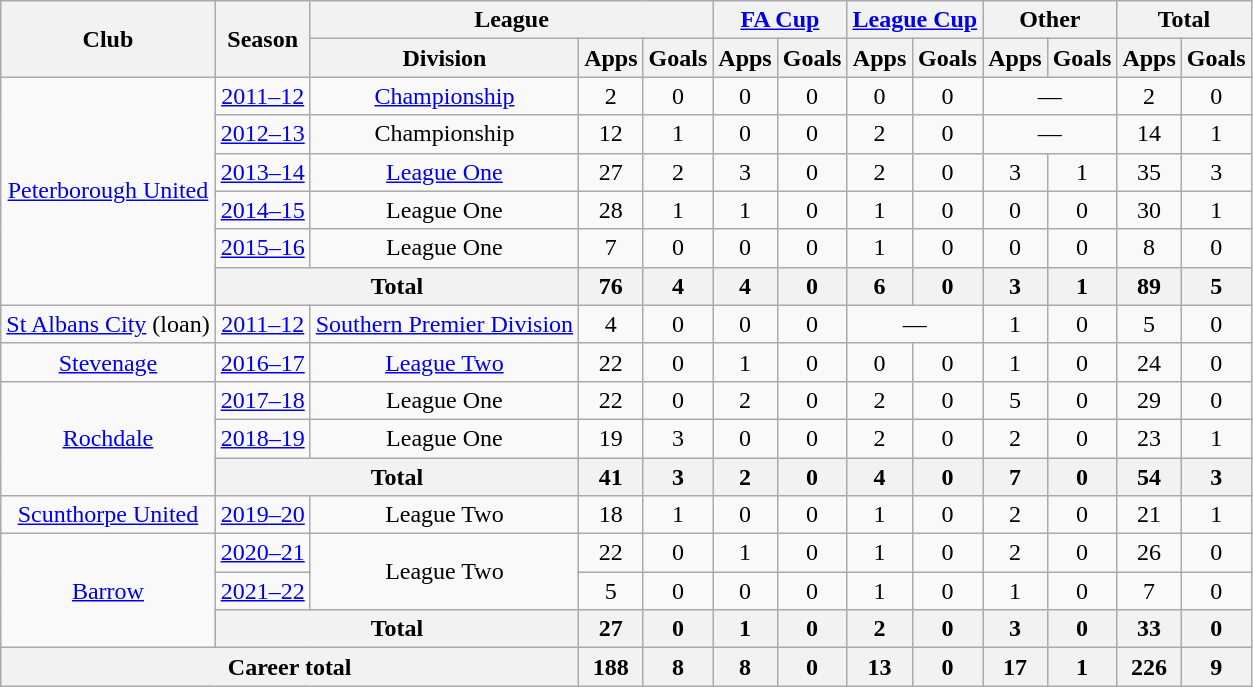<table class="wikitable" style="text-align:center">
<tr>
<th rowspan="2">Club</th>
<th rowspan="2">Season</th>
<th colspan="3">League</th>
<th colspan="2"><a href='#'>FA Cup</a></th>
<th colspan="2"><a href='#'>League Cup</a></th>
<th colspan="2">Other</th>
<th colspan="2">Total</th>
</tr>
<tr>
<th>Division</th>
<th>Apps</th>
<th>Goals</th>
<th>Apps</th>
<th>Goals</th>
<th>Apps</th>
<th>Goals</th>
<th>Apps</th>
<th>Goals</th>
<th>Apps</th>
<th>Goals</th>
</tr>
<tr>
<td rowspan="6"><a href='#'>Peterborough United</a></td>
<td><a href='#'>2011–12</a></td>
<td><a href='#'>Championship</a></td>
<td>2</td>
<td>0</td>
<td>0</td>
<td>0</td>
<td>0</td>
<td>0</td>
<td colspan="2">—</td>
<td>2</td>
<td>0</td>
</tr>
<tr>
<td><a href='#'>2012–13</a></td>
<td>Championship</td>
<td>12</td>
<td>1</td>
<td>0</td>
<td>0</td>
<td>2</td>
<td>0</td>
<td colspan="2">—</td>
<td>14</td>
<td>1</td>
</tr>
<tr>
<td><a href='#'>2013–14</a></td>
<td><a href='#'>League One</a></td>
<td>27</td>
<td>2</td>
<td>3</td>
<td>0</td>
<td>2</td>
<td>0</td>
<td>3</td>
<td>1</td>
<td>35</td>
<td>3</td>
</tr>
<tr>
<td><a href='#'>2014–15</a></td>
<td>League One</td>
<td>28</td>
<td>1</td>
<td>1</td>
<td>0</td>
<td>1</td>
<td>0</td>
<td>0</td>
<td>0</td>
<td>30</td>
<td>1</td>
</tr>
<tr>
<td><a href='#'>2015–16</a></td>
<td>League One</td>
<td>7</td>
<td>0</td>
<td>0</td>
<td>0</td>
<td>1</td>
<td>0</td>
<td>0</td>
<td>0</td>
<td>8</td>
<td>0</td>
</tr>
<tr>
<th colspan="2">Total</th>
<th>76</th>
<th>4</th>
<th>4</th>
<th>0</th>
<th>6</th>
<th>0</th>
<th>3</th>
<th>1</th>
<th>89</th>
<th>5</th>
</tr>
<tr>
<td><a href='#'>St Albans City</a> (loan)</td>
<td><a href='#'>2011–12</a></td>
<td><a href='#'>Southern Premier Division</a></td>
<td>4</td>
<td>0</td>
<td>0</td>
<td>0</td>
<td colspan="2">—</td>
<td>1</td>
<td>0</td>
<td>5</td>
<td>0</td>
</tr>
<tr>
<td><a href='#'>Stevenage</a></td>
<td><a href='#'>2016–17</a></td>
<td><a href='#'>League Two</a></td>
<td>22</td>
<td>0</td>
<td>1</td>
<td>0</td>
<td>0</td>
<td>0</td>
<td>1</td>
<td>0</td>
<td>24</td>
<td>0</td>
</tr>
<tr>
<td rowspan="3"><a href='#'>Rochdale</a></td>
<td><a href='#'>2017–18</a></td>
<td>League One</td>
<td>22</td>
<td>0</td>
<td>2</td>
<td>0</td>
<td>2</td>
<td>0</td>
<td>5</td>
<td>0</td>
<td>29</td>
<td>0</td>
</tr>
<tr>
<td><a href='#'>2018–19</a></td>
<td>League One</td>
<td>19</td>
<td>3</td>
<td>0</td>
<td>0</td>
<td>2</td>
<td>0</td>
<td>2</td>
<td>0</td>
<td>23</td>
<td>1</td>
</tr>
<tr>
<th colspan="2">Total</th>
<th>41</th>
<th>3</th>
<th>2</th>
<th>0</th>
<th>4</th>
<th>0</th>
<th>7</th>
<th>0</th>
<th>54</th>
<th>3</th>
</tr>
<tr>
<td><a href='#'>Scunthorpe United</a></td>
<td><a href='#'>2019–20</a></td>
<td>League Two</td>
<td>18</td>
<td>1</td>
<td>0</td>
<td>0</td>
<td>1</td>
<td>0</td>
<td>2</td>
<td>0</td>
<td>21</td>
<td>1</td>
</tr>
<tr>
<td rowspan="3"><a href='#'>Barrow</a></td>
<td><a href='#'>2020–21</a></td>
<td rowspan="2">League Two</td>
<td>22</td>
<td>0</td>
<td>1</td>
<td>0</td>
<td>1</td>
<td>0</td>
<td>2</td>
<td>0</td>
<td>26</td>
<td>0</td>
</tr>
<tr>
<td><a href='#'>2021–22</a></td>
<td>5</td>
<td>0</td>
<td>0</td>
<td>0</td>
<td>1</td>
<td>0</td>
<td>1</td>
<td>0</td>
<td>7</td>
<td>0</td>
</tr>
<tr>
<th colspan="2">Total</th>
<th>27</th>
<th>0</th>
<th>1</th>
<th>0</th>
<th>2</th>
<th>0</th>
<th>3</th>
<th>0</th>
<th>33</th>
<th>0</th>
</tr>
<tr>
<th colspan="3">Career total</th>
<th>188</th>
<th>8</th>
<th>8</th>
<th>0</th>
<th>13</th>
<th>0</th>
<th>17</th>
<th>1</th>
<th>226</th>
<th>9</th>
</tr>
</table>
